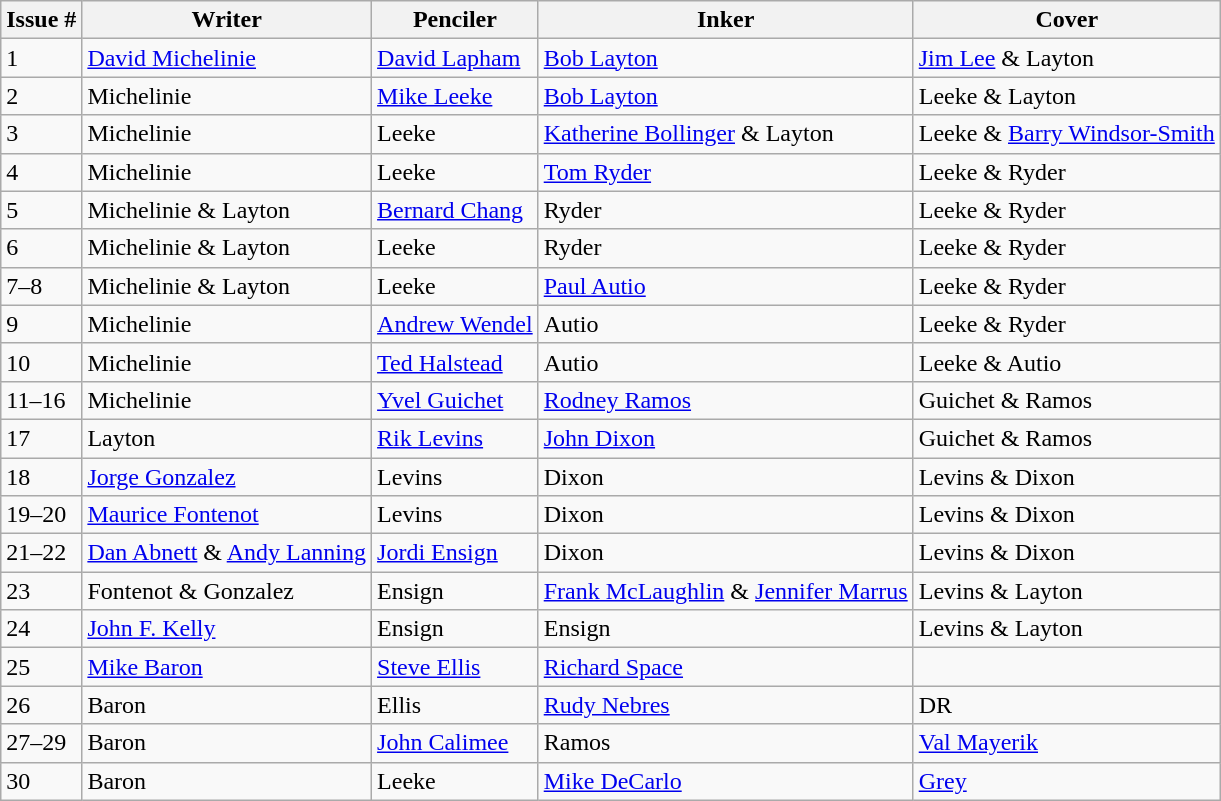<table class="wikitable">
<tr>
<th>Issue #</th>
<th>Writer</th>
<th>Penciler</th>
<th>Inker</th>
<th>Cover</th>
</tr>
<tr>
<td>1</td>
<td><a href='#'>David Michelinie</a></td>
<td><a href='#'>David Lapham</a></td>
<td><a href='#'>Bob Layton</a></td>
<td><a href='#'>Jim Lee</a> & Layton</td>
</tr>
<tr>
<td>2</td>
<td>Michelinie</td>
<td><a href='#'>Mike Leeke</a></td>
<td><a href='#'>Bob Layton</a></td>
<td>Leeke & Layton</td>
</tr>
<tr>
<td>3</td>
<td>Michelinie</td>
<td>Leeke</td>
<td><a href='#'>Katherine Bollinger</a> & Layton</td>
<td>Leeke & <a href='#'>Barry Windsor-Smith</a></td>
</tr>
<tr>
<td>4</td>
<td>Michelinie</td>
<td>Leeke</td>
<td><a href='#'>Tom Ryder</a></td>
<td>Leeke & Ryder</td>
</tr>
<tr>
<td>5</td>
<td>Michelinie & Layton</td>
<td><a href='#'>Bernard Chang</a></td>
<td>Ryder</td>
<td>Leeke & Ryder</td>
</tr>
<tr>
<td>6</td>
<td>Michelinie & Layton</td>
<td>Leeke</td>
<td>Ryder</td>
<td>Leeke & Ryder</td>
</tr>
<tr>
<td>7–8</td>
<td>Michelinie & Layton</td>
<td>Leeke</td>
<td><a href='#'>Paul Autio</a></td>
<td>Leeke & Ryder</td>
</tr>
<tr>
<td>9</td>
<td>Michelinie</td>
<td><a href='#'>Andrew Wendel</a></td>
<td>Autio</td>
<td>Leeke & Ryder</td>
</tr>
<tr>
<td>10</td>
<td>Michelinie</td>
<td><a href='#'>Ted Halstead</a></td>
<td>Autio</td>
<td>Leeke & Autio</td>
</tr>
<tr>
<td>11–16</td>
<td>Michelinie</td>
<td><a href='#'>Yvel Guichet</a></td>
<td><a href='#'>Rodney Ramos</a></td>
<td>Guichet & Ramos</td>
</tr>
<tr>
<td>17</td>
<td>Layton</td>
<td><a href='#'>Rik Levins</a></td>
<td><a href='#'>John Dixon</a></td>
<td>Guichet & Ramos</td>
</tr>
<tr>
<td>18</td>
<td><a href='#'>Jorge Gonzalez</a></td>
<td>Levins</td>
<td>Dixon</td>
<td>Levins & Dixon</td>
</tr>
<tr>
<td>19–20</td>
<td><a href='#'>Maurice Fontenot</a></td>
<td>Levins</td>
<td>Dixon</td>
<td>Levins & Dixon</td>
</tr>
<tr>
<td>21–22</td>
<td><a href='#'>Dan Abnett</a> & <a href='#'>Andy Lanning</a></td>
<td><a href='#'>Jordi Ensign</a></td>
<td>Dixon</td>
<td>Levins & Dixon</td>
</tr>
<tr>
<td>23</td>
<td>Fontenot & Gonzalez</td>
<td>Ensign</td>
<td><a href='#'>Frank McLaughlin</a> & <a href='#'>Jennifer Marrus</a></td>
<td>Levins & Layton</td>
</tr>
<tr>
<td>24</td>
<td><a href='#'>John F. Kelly</a></td>
<td>Ensign</td>
<td>Ensign</td>
<td>Levins & Layton</td>
</tr>
<tr>
<td>25</td>
<td><a href='#'>Mike Baron</a></td>
<td><a href='#'>Steve Ellis</a></td>
<td><a href='#'>Richard Space</a></td>
<td></td>
</tr>
<tr>
<td>26</td>
<td>Baron</td>
<td>Ellis</td>
<td><a href='#'>Rudy Nebres</a></td>
<td>DR</td>
</tr>
<tr>
<td>27–29</td>
<td>Baron</td>
<td><a href='#'>John Calimee</a></td>
<td>Ramos</td>
<td><a href='#'>Val Mayerik</a></td>
</tr>
<tr>
<td>30</td>
<td>Baron</td>
<td>Leeke</td>
<td><a href='#'>Mike DeCarlo</a></td>
<td><a href='#'>Grey</a></td>
</tr>
</table>
